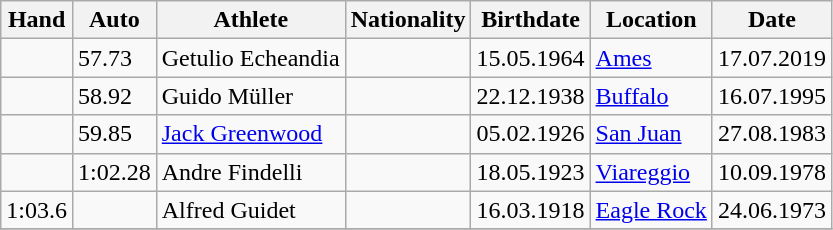<table class="wikitable">
<tr>
<th>Hand</th>
<th>Auto</th>
<th>Athlete</th>
<th>Nationality</th>
<th>Birthdate</th>
<th>Location</th>
<th>Date</th>
</tr>
<tr>
<td></td>
<td>57.73</td>
<td>Getulio Echeandia</td>
<td></td>
<td>15.05.1964</td>
<td><a href='#'>Ames</a></td>
<td>17.07.2019</td>
</tr>
<tr>
<td></td>
<td>58.92</td>
<td>Guido Müller</td>
<td></td>
<td>22.12.1938</td>
<td><a href='#'>Buffalo</a></td>
<td>16.07.1995</td>
</tr>
<tr>
<td></td>
<td>59.85</td>
<td><a href='#'>Jack Greenwood</a></td>
<td></td>
<td>05.02.1926</td>
<td><a href='#'>San Juan</a></td>
<td>27.08.1983</td>
</tr>
<tr>
<td></td>
<td>1:02.28</td>
<td>Andre Findelli</td>
<td></td>
<td>18.05.1923</td>
<td><a href='#'>Viareggio</a></td>
<td>10.09.1978</td>
</tr>
<tr>
<td>1:03.6</td>
<td></td>
<td>Alfred Guidet</td>
<td></td>
<td>16.03.1918</td>
<td><a href='#'>Eagle Rock</a></td>
<td>24.06.1973</td>
</tr>
<tr>
</tr>
</table>
